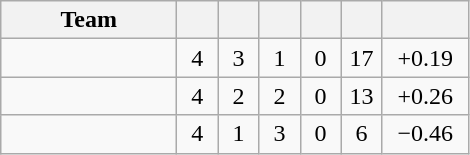<table class="wikitable" style="text-align:center;">
<tr>
<th width="110">Team</th>
<th width="20"></th>
<th width="20"></th>
<th width="20"></th>
<th width="20"></th>
<th width="20"></th>
<th width="50"><a href='#'></a></th>
</tr>
<tr>
<td align=left></td>
<td>4</td>
<td>3</td>
<td>1</td>
<td>0</td>
<td>17</td>
<td>+0.19</td>
</tr>
<tr>
<td align=left></td>
<td>4</td>
<td>2</td>
<td>2</td>
<td>0</td>
<td>13</td>
<td>+0.26</td>
</tr>
<tr>
<td align=left></td>
<td>4</td>
<td>1</td>
<td>3</td>
<td>0</td>
<td>6</td>
<td>−0.46</td>
</tr>
</table>
